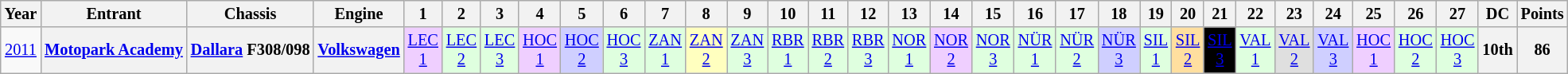<table class="wikitable" style="text-align:center; font-size:85%">
<tr>
<th>Year</th>
<th>Entrant</th>
<th>Chassis</th>
<th>Engine</th>
<th>1</th>
<th>2</th>
<th>3</th>
<th>4</th>
<th>5</th>
<th>6</th>
<th>7</th>
<th>8</th>
<th>9</th>
<th>10</th>
<th>11</th>
<th>12</th>
<th>13</th>
<th>14</th>
<th>15</th>
<th>16</th>
<th>17</th>
<th>18</th>
<th>19</th>
<th>20</th>
<th>21</th>
<th>22</th>
<th>23</th>
<th>24</th>
<th>25</th>
<th>26</th>
<th>27</th>
<th>DC</th>
<th>Points</th>
</tr>
<tr>
<td><a href='#'>2011</a></td>
<th nowrap><a href='#'>Motopark Academy</a></th>
<th nowrap><a href='#'>Dallara</a> F308/098</th>
<th><a href='#'>Volkswagen</a></th>
<td style="background:#EFCFFF;"><a href='#'>LEC<br>1</a><br></td>
<td style="background:#DFFFDF;"><a href='#'>LEC<br>2</a><br></td>
<td style="background:#DFFFDF;"><a href='#'>LEC<br>3</a><br></td>
<td style="background:#EFCFFF;"><a href='#'>HOC<br>1</a><br></td>
<td style="background:#CFCFFF;"><a href='#'>HOC<br>2</a><br></td>
<td style="background:#DFFFDF;"><a href='#'>HOC<br>3</a><br></td>
<td style="background:#DFFFDF;"><a href='#'>ZAN<br>1</a><br></td>
<td style="background:#FFFFBF;"><a href='#'>ZAN<br>2</a><br></td>
<td style="background:#DFFFDF;"><a href='#'>ZAN<br>3</a><br></td>
<td style="background:#DFFFDF;"><a href='#'>RBR<br>1</a><br></td>
<td style="background:#DFFFDF;"><a href='#'>RBR<br>2</a><br></td>
<td style="background:#DFFFDF;"><a href='#'>RBR<br>3</a><br></td>
<td style="background:#DFFFDF;"><a href='#'>NOR<br>1</a><br></td>
<td style="background:#EFCFFF;"><a href='#'>NOR<br>2</a><br></td>
<td style="background:#DFFFDF;"><a href='#'>NOR<br>3</a><br></td>
<td style="background:#DFFFDF;"><a href='#'>NÜR<br>1</a><br></td>
<td style="background:#DFFFDF;"><a href='#'>NÜR<br>2</a><br></td>
<td style="background:#CFCFFF;"><a href='#'>NÜR<br>3</a><br></td>
<td style="background:#DFFFDF;"><a href='#'>SIL<br>1</a><br></td>
<td style="background:#FFDF9F;"><a href='#'>SIL<br>2</a><br></td>
<td style="background:#000000; color:white"><a href='#'><span>SIL<br>3</span></a><br></td>
<td style="background:#DFFFDF;"><a href='#'>VAL<br>1</a><br></td>
<td style="background:#DFDFDF;"><a href='#'>VAL<br>2</a><br></td>
<td style="background:#CFCFFF;"><a href='#'>VAL<br>3</a><br></td>
<td style="background:#EFCFFF;"><a href='#'>HOC<br>1</a><br></td>
<td style="background:#DFFFDF;"><a href='#'>HOC<br>2</a><br></td>
<td style="background:#DFFFDF;"><a href='#'>HOC<br>3</a><br></td>
<th>10th</th>
<th>86</th>
</tr>
</table>
